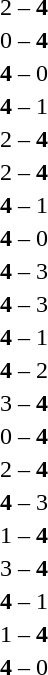<table style="text-align:center">
<tr>
<th width=223></th>
<th width=100></th>
<th width=223></th>
</tr>
<tr>
<td align=right></td>
<td>2 – <strong>4</strong></td>
<td align=left></td>
</tr>
<tr>
<td align=right></td>
<td>0 – <strong>4</strong></td>
<td align=left></td>
</tr>
<tr>
<td align=right></td>
<td><strong>4</strong> – 0</td>
<td align=left></td>
</tr>
<tr>
<td align=right></td>
<td><strong>4</strong> – 1</td>
<td align=left></td>
</tr>
<tr>
<td align=right></td>
<td>2 – <strong>4</strong></td>
<td align=left></td>
</tr>
<tr>
<td align=right></td>
<td>2 – <strong>4</strong></td>
<td align=left></td>
</tr>
<tr>
<td align=right></td>
<td><strong>4</strong> – 1</td>
<td align=left></td>
</tr>
<tr>
<td align=right></td>
<td><strong>4</strong> – 0</td>
<td align=left></td>
</tr>
<tr>
<td align=right></td>
<td><strong>4</strong> – 3</td>
<td align=left></td>
</tr>
<tr>
<td align=right></td>
<td><strong>4</strong> – 3</td>
<td align=left></td>
</tr>
<tr>
<td align=right></td>
<td><strong>4</strong> – 1</td>
<td align=left></td>
</tr>
<tr>
<td align=right></td>
<td><strong>4</strong> – 2</td>
<td align=left></td>
</tr>
<tr>
<td align=right></td>
<td>3 – <strong>4</strong></td>
<td align=left></td>
</tr>
<tr>
<td align=right></td>
<td>0 – <strong>4</strong></td>
<td align=left></td>
</tr>
<tr>
<td align=right></td>
<td>2 – <strong>4</strong></td>
<td align=left></td>
</tr>
<tr>
<td align=right></td>
<td><strong>4</strong> – 3</td>
<td align=left></td>
</tr>
<tr>
<td align=right></td>
<td>1 – <strong>4</strong></td>
<td align=left></td>
</tr>
<tr>
<td align=right></td>
<td>3 – <strong>4</strong></td>
<td align=left></td>
</tr>
<tr>
<td align=right></td>
<td><strong>4</strong> – 1</td>
<td align=left></td>
</tr>
<tr>
<td align=right></td>
<td>1 – <strong>4</strong></td>
<td align=left></td>
</tr>
<tr>
<td align=right></td>
<td><strong>4</strong> – 0</td>
<td align=left></td>
</tr>
</table>
